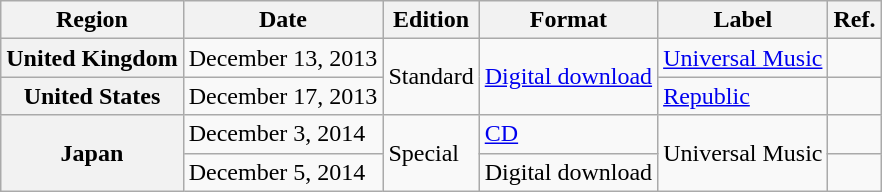<table class="wikitable plainrowheaders">
<tr>
<th scope="col">Region</th>
<th scope="col">Date</th>
<th scope="col">Edition</th>
<th scope="col">Format</th>
<th scope="col">Label</th>
<th scope="col">Ref.</th>
</tr>
<tr>
<th scope="row">United Kingdom</th>
<td>December 13, 2013</td>
<td rowspan="2">Standard</td>
<td rowspan="2"><a href='#'>Digital download</a></td>
<td><a href='#'>Universal Music</a></td>
<td></td>
</tr>
<tr>
<th scope="row">United States</th>
<td>December 17, 2013</td>
<td><a href='#'>Republic</a></td>
<td></td>
</tr>
<tr>
<th scope="row" rowspan="2">Japan</th>
<td>December 3, 2014</td>
<td rowspan="2">Special</td>
<td><a href='#'>CD</a></td>
<td rowspan="2">Universal Music</td>
<td></td>
</tr>
<tr>
<td>December 5, 2014</td>
<td>Digital download</td>
<td></td>
</tr>
</table>
